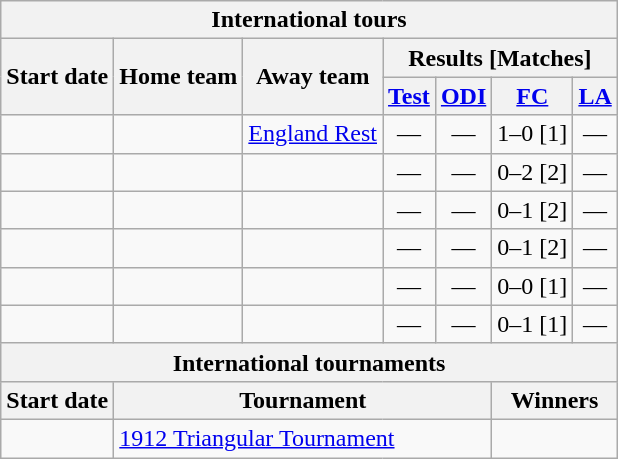<table class="wikitable">
<tr>
<th colspan="7">International tours</th>
</tr>
<tr>
<th rowspan="2">Start date</th>
<th rowspan="2">Home team</th>
<th rowspan="2">Away team</th>
<th colspan="4">Results [Matches]</th>
</tr>
<tr>
<th><a href='#'>Test</a></th>
<th><a href='#'>ODI</a></th>
<th><a href='#'>FC</a></th>
<th><a href='#'>LA</a></th>
</tr>
<tr>
<td><a href='#'></a></td>
<td></td>
<td><a href='#'>England Rest</a></td>
<td ; style="text-align:center">—</td>
<td ; style="text-align:center">—</td>
<td>1–0 [1]</td>
<td ; style="text-align:center">—</td>
</tr>
<tr>
<td><a href='#'></a></td>
<td></td>
<td></td>
<td ; style="text-align:center">—</td>
<td ; style="text-align:center">—</td>
<td>0–2 [2]</td>
<td ; style="text-align:center">—</td>
</tr>
<tr>
<td><a href='#'></a></td>
<td></td>
<td></td>
<td ; style="text-align:center">—</td>
<td ; style="text-align:center">—</td>
<td>0–1 [2]</td>
<td ; style="text-align:center">—</td>
</tr>
<tr>
<td><a href='#'></a></td>
<td></td>
<td></td>
<td ; style="text-align:center">—</td>
<td ; style="text-align:center">—</td>
<td>0–1 [2]</td>
<td ; style="text-align:center">—</td>
</tr>
<tr>
<td><a href='#'></a></td>
<td></td>
<td></td>
<td ; style="text-align:center">—</td>
<td ; style="text-align:center">—</td>
<td>0–0 [1]</td>
<td ; style="text-align:center">—</td>
</tr>
<tr>
<td><a href='#'></a></td>
<td></td>
<td></td>
<td ; style="text-align:center">—</td>
<td ; style="text-align:center">—</td>
<td>0–1 [1]</td>
<td ; style="text-align:center">—</td>
</tr>
<tr>
<th colspan="7">International tournaments</th>
</tr>
<tr>
<th>Start date</th>
<th colspan="4">Tournament</th>
<th colspan="2">Winners</th>
</tr>
<tr>
<td><a href='#'></a></td>
<td colspan="4"> <a href='#'>1912 Triangular Tournament</a></td>
<td colspan="2"></td>
</tr>
</table>
